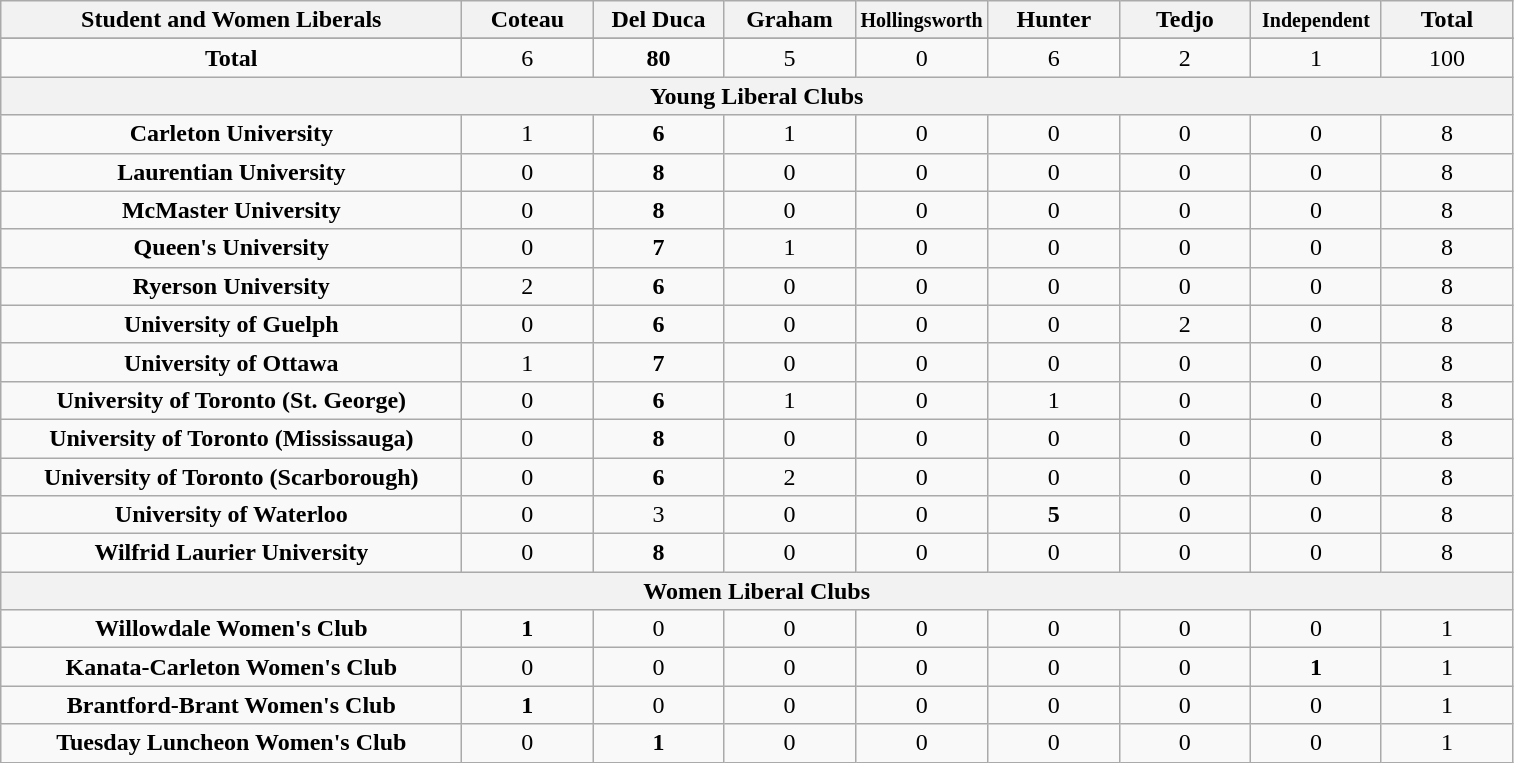<table class="wikitable mw-collapsible mw-collapsed">
<tr>
<th style="width:300px;">Student and Women Liberals</th>
<th style="width:80px;">Coteau</th>
<th style="width:80px;">Del Duca</th>
<th style="width:80px;">Graham</th>
<th style="width:80px;"><small>Hollingsworth</small></th>
<th style="width:80px;">Hunter</th>
<th style="width:80px;">Tedjo</th>
<th style="width:80px;"><small>Independent</small></th>
<th style="width:80px;">Total</th>
</tr>
<tr>
</tr>
<tr>
</tr>
<tr style="text-align:center;">
<td><strong>Total</strong></td>
<td>6</td>
<td><strong>80</strong></td>
<td>5</td>
<td>0</td>
<td>6</td>
<td>2</td>
<td>1</td>
<td>100</td>
</tr>
<tr>
<th colspan = "9">Young Liberal Clubs</th>
</tr>
<tr style="text-align:center;">
<td><strong>Carleton University</strong></td>
<td>1</td>
<td><strong>6</strong></td>
<td>1</td>
<td>0</td>
<td>0</td>
<td>0</td>
<td>0</td>
<td>8</td>
</tr>
<tr style="text-align:center;">
<td><strong>Laurentian University</strong></td>
<td>0</td>
<td><strong>8</strong></td>
<td>0</td>
<td>0</td>
<td>0</td>
<td>0</td>
<td>0</td>
<td>8</td>
</tr>
<tr style="text-align:center;">
<td><strong>McMaster University</strong></td>
<td>0</td>
<td><strong>8</strong></td>
<td>0</td>
<td>0</td>
<td>0</td>
<td>0</td>
<td>0</td>
<td>8</td>
</tr>
<tr style="text-align:center;">
<td><strong>Queen's University</strong></td>
<td>0</td>
<td><strong>7</strong></td>
<td>1</td>
<td>0</td>
<td>0</td>
<td>0</td>
<td>0</td>
<td>8</td>
</tr>
<tr style="text-align:center;">
<td><strong>Ryerson University</strong></td>
<td>2</td>
<td><strong>6</strong></td>
<td>0</td>
<td>0</td>
<td>0</td>
<td>0</td>
<td>0</td>
<td>8</td>
</tr>
<tr style="text-align:center;">
<td><strong>University of Guelph</strong></td>
<td>0</td>
<td><strong>6</strong></td>
<td>0</td>
<td>0</td>
<td>0</td>
<td>2</td>
<td>0</td>
<td>8</td>
</tr>
<tr style="text-align:center;">
<td><strong>University of Ottawa</strong></td>
<td>1</td>
<td><strong>7</strong></td>
<td>0</td>
<td>0</td>
<td>0</td>
<td>0</td>
<td>0</td>
<td>8</td>
</tr>
<tr style="text-align:center;">
<td><strong>University of Toronto (St. George)</strong></td>
<td>0</td>
<td><strong>6</strong></td>
<td>1</td>
<td>0</td>
<td>1</td>
<td>0</td>
<td>0</td>
<td>8</td>
</tr>
<tr style="text-align:center;">
<td><strong>University of Toronto (Mississauga)</strong></td>
<td>0</td>
<td><strong>8</strong></td>
<td>0</td>
<td>0</td>
<td>0</td>
<td>0</td>
<td>0</td>
<td>8</td>
</tr>
<tr style="text-align:center;">
<td><strong>University of Toronto (Scarborough)</strong></td>
<td>0</td>
<td><strong>6</strong></td>
<td>2</td>
<td>0</td>
<td>0</td>
<td>0</td>
<td>0</td>
<td>8</td>
</tr>
<tr style="text-align:center;">
<td><strong>University of Waterloo</strong></td>
<td>0</td>
<td>3</td>
<td>0</td>
<td>0</td>
<td><strong>5</strong></td>
<td>0</td>
<td>0</td>
<td>8</td>
</tr>
<tr style="text-align:center;">
<td><strong>Wilfrid Laurier University</strong></td>
<td>0</td>
<td><strong>8</strong></td>
<td>0</td>
<td>0</td>
<td>0</td>
<td>0</td>
<td>0</td>
<td>8</td>
</tr>
<tr>
<th colspan = "9">Women Liberal Clubs</th>
</tr>
<tr style="text-align:center;">
<td><strong>Willowdale Women's Club</strong></td>
<td><strong>1</strong></td>
<td>0</td>
<td>0</td>
<td>0</td>
<td>0</td>
<td>0</td>
<td>0</td>
<td>1</td>
</tr>
<tr style="text-align:center;">
<td><strong>Kanata-Carleton Women's Club</strong></td>
<td>0</td>
<td>0</td>
<td>0</td>
<td>0</td>
<td>0</td>
<td>0</td>
<td><strong>1</strong></td>
<td>1</td>
</tr>
<tr style="text-align:center;">
<td><strong>Brantford-Brant Women's Club</strong></td>
<td><strong>1</strong></td>
<td>0</td>
<td>0</td>
<td>0</td>
<td>0</td>
<td>0</td>
<td>0</td>
<td>1</td>
</tr>
<tr style="text-align:center;">
<td><strong>Tuesday Luncheon Women's Club</strong></td>
<td>0</td>
<td><strong>1</strong></td>
<td>0</td>
<td>0</td>
<td>0</td>
<td>0</td>
<td>0</td>
<td>1</td>
</tr>
</table>
